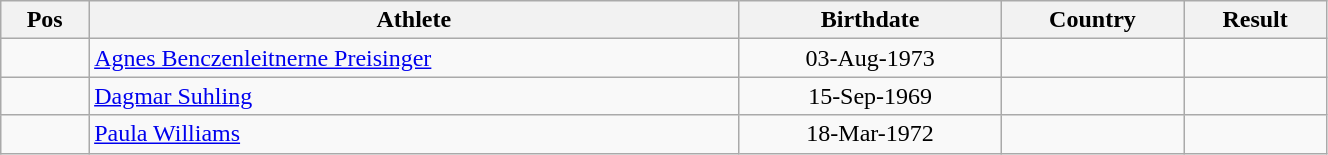<table class="wikitable"  style="text-align:center; width:70%;">
<tr>
<th>Pos</th>
<th>Athlete</th>
<th>Birthdate</th>
<th>Country</th>
<th>Result</th>
</tr>
<tr>
<td align=center></td>
<td align=left><a href='#'>Agnes Benczenleitnerne Preisinger</a></td>
<td>03-Aug-1973</td>
<td align=left></td>
<td></td>
</tr>
<tr>
<td align=center></td>
<td align=left><a href='#'>Dagmar Suhling</a></td>
<td>15-Sep-1969</td>
<td align=left></td>
<td></td>
</tr>
<tr>
<td align=center></td>
<td align=left><a href='#'>Paula Williams</a></td>
<td>18-Mar-1972</td>
<td align=left></td>
<td></td>
</tr>
</table>
